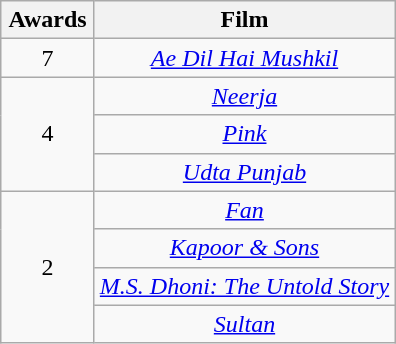<table class="wikitable plainrowheaders" style="text-align:center;">
<tr>
<th scope="col" style="width:55px;">Awards</th>
<th scope="col" style="text-align:center;">Film</th>
</tr>
<tr>
<td scope="row" style="text-align:center">7</td>
<td><em><a href='#'>Ae Dil Hai Mushkil</a></em></td>
</tr>
<tr>
<td rowspan="3">4</td>
<td><em><a href='#'>Neerja</a></em></td>
</tr>
<tr>
<td><a href='#'><em>Pink</em></a></td>
</tr>
<tr>
<td><em><a href='#'>Udta Punjab</a></em></td>
</tr>
<tr>
<td rowspan="4">2</td>
<td><a href='#'><em>Fan</em></a></td>
</tr>
<tr>
<td><em><a href='#'>Kapoor & Sons</a></em></td>
</tr>
<tr>
<td><em><a href='#'>M.S. Dhoni: The Untold Story</a></em></td>
</tr>
<tr>
<td><a href='#'><em>Sultan</em></a></td>
</tr>
</table>
